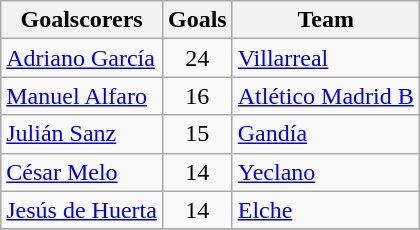<table class="wikitable sortable">
<tr>
<th>Goalscorers</th>
<th>Goals</th>
<th>Team</th>
</tr>
<tr>
<td> <a href='#'>Adriano García</a></td>
<td style="text-align:center;">24</td>
<td><a href='#'>Villarreal</a></td>
</tr>
<tr>
<td> <a href='#'>Manuel Alfaro</a></td>
<td style="text-align:center;">16</td>
<td><a href='#'>Atlético Madrid B</a></td>
</tr>
<tr>
<td> <a href='#'>Julián Sanz</a></td>
<td style="text-align:center;">15</td>
<td><a href='#'>Gandía</a></td>
</tr>
<tr>
<td> <a href='#'>César Melo</a></td>
<td style="text-align:center;">14</td>
<td><a href='#'>Yeclano</a></td>
</tr>
<tr>
<td> <a href='#'>Jesús de Huerta</a></td>
<td style="text-align:center;">14</td>
<td><a href='#'>Elche</a></td>
</tr>
<tr>
</tr>
</table>
